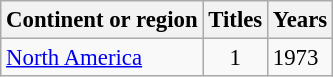<table class="wikitable" style="font-size: 95%;">
<tr>
<th>Continent or region</th>
<th>Titles</th>
<th>Years</th>
</tr>
<tr>
<td><a href='#'>North America</a></td>
<td style="text-align:center;">1</td>
<td>1973</td>
</tr>
</table>
